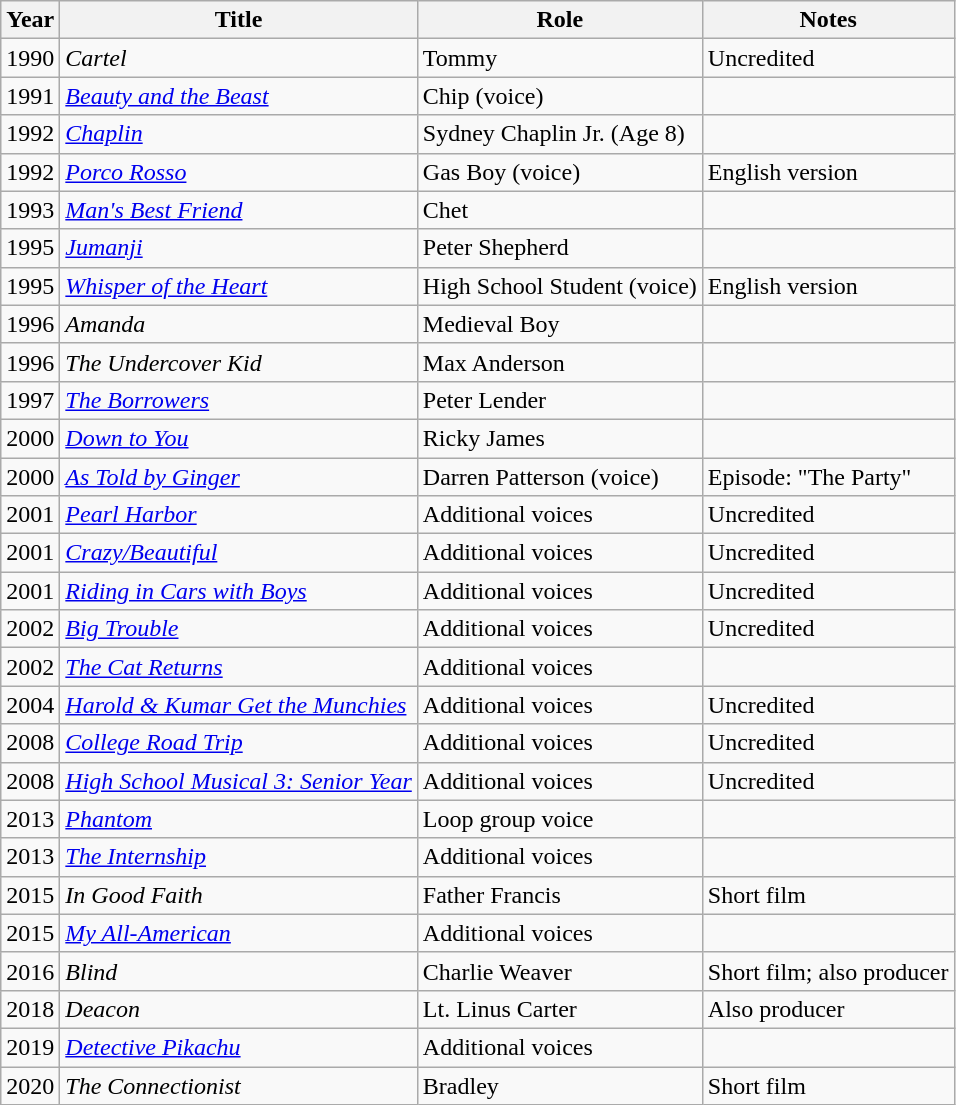<table class="wikitable sortable">
<tr>
<th>Year</th>
<th>Title</th>
<th>Role</th>
<th class="unsortable">Notes</th>
</tr>
<tr>
<td>1990</td>
<td><em>Cartel</em></td>
<td>Tommy</td>
<td>Uncredited</td>
</tr>
<tr>
<td>1991</td>
<td><em><a href='#'>Beauty and the Beast</a></em></td>
<td>Chip (voice)</td>
<td></td>
</tr>
<tr>
<td>1992</td>
<td><em><a href='#'>Chaplin</a></em></td>
<td>Sydney Chaplin Jr. (Age 8)</td>
<td></td>
</tr>
<tr>
<td>1992</td>
<td><em><a href='#'>Porco Rosso</a></em></td>
<td>Gas Boy (voice)</td>
<td>English version</td>
</tr>
<tr>
<td>1993</td>
<td><em><a href='#'>Man's Best Friend</a></em></td>
<td>Chet</td>
<td></td>
</tr>
<tr>
<td>1995</td>
<td><em><a href='#'>Jumanji</a></em></td>
<td>Peter Shepherd</td>
<td></td>
</tr>
<tr>
<td>1995</td>
<td><em><a href='#'>Whisper of the Heart</a></em></td>
<td>High School Student (voice)</td>
<td>English version</td>
</tr>
<tr>
<td>1996</td>
<td><em>Amanda</em></td>
<td>Medieval Boy</td>
<td></td>
</tr>
<tr>
<td>1996</td>
<td><em>The Undercover Kid</em></td>
<td>Max Anderson</td>
<td></td>
</tr>
<tr>
<td>1997</td>
<td><em><a href='#'>The Borrowers</a></em></td>
<td>Peter Lender</td>
<td></td>
</tr>
<tr>
<td>2000</td>
<td><em><a href='#'>Down to You</a></em></td>
<td>Ricky James</td>
<td></td>
</tr>
<tr>
<td>2000</td>
<td><em><a href='#'>As Told by Ginger</a></em></td>
<td>Darren Patterson (voice)</td>
<td>Episode: "The Party"</td>
</tr>
<tr>
<td>2001</td>
<td><em><a href='#'>Pearl Harbor</a></em></td>
<td>Additional voices</td>
<td>Uncredited</td>
</tr>
<tr>
<td>2001</td>
<td><em><a href='#'>Crazy/Beautiful</a></em></td>
<td>Additional voices</td>
<td>Uncredited</td>
</tr>
<tr>
<td>2001</td>
<td><em><a href='#'>Riding in Cars with Boys</a></em></td>
<td>Additional voices</td>
<td>Uncredited</td>
</tr>
<tr>
<td>2002</td>
<td><em><a href='#'>Big Trouble</a></em></td>
<td>Additional voices</td>
<td>Uncredited</td>
</tr>
<tr>
<td>2002</td>
<td><em><a href='#'>The Cat Returns</a></em></td>
<td>Additional voices</td>
<td></td>
</tr>
<tr>
<td>2004</td>
<td><em><a href='#'>Harold & Kumar Get the Munchies</a></em></td>
<td>Additional voices</td>
<td>Uncredited</td>
</tr>
<tr>
<td>2008</td>
<td><em><a href='#'>College Road Trip</a></em></td>
<td>Additional voices</td>
<td>Uncredited</td>
</tr>
<tr>
<td>2008</td>
<td><em><a href='#'>High School Musical 3: Senior Year</a></em></td>
<td>Additional voices</td>
<td>Uncredited</td>
</tr>
<tr>
<td>2013</td>
<td><em><a href='#'>Phantom</a></em></td>
<td>Loop group voice</td>
<td></td>
</tr>
<tr>
<td>2013</td>
<td><em><a href='#'>The Internship</a></em></td>
<td>Additional voices</td>
<td></td>
</tr>
<tr>
<td>2015</td>
<td><em>In Good Faith</em></td>
<td>Father Francis</td>
<td>Short film</td>
</tr>
<tr>
<td>2015</td>
<td><em><a href='#'>My All-American</a></em></td>
<td>Additional voices</td>
<td></td>
</tr>
<tr>
<td>2016</td>
<td><em>Blind</em></td>
<td>Charlie Weaver</td>
<td>Short film; also producer</td>
</tr>
<tr>
<td>2018</td>
<td><em>Deacon</em></td>
<td>Lt. Linus Carter</td>
<td>Also producer</td>
</tr>
<tr>
<td>2019</td>
<td><em><a href='#'>Detective Pikachu</a></em></td>
<td>Additional voices</td>
<td></td>
</tr>
<tr>
<td>2020</td>
<td><em>The Connectionist</em></td>
<td>Bradley</td>
<td>Short film</td>
</tr>
</table>
